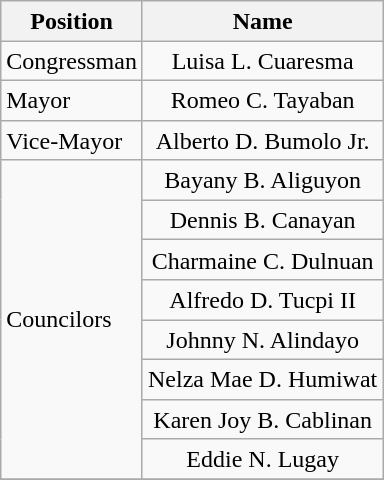<table class="wikitable" style="line-height:1.20em; font-size:100%;">
<tr>
<th>Position</th>
<th>Name</th>
</tr>
<tr>
<td>Congressman</td>
<td style="text-align:center;">Luisa L. Cuaresma</td>
</tr>
<tr>
<td>Mayor</td>
<td style="text-align:center;">Romeo C. Tayaban</td>
</tr>
<tr>
<td>Vice-Mayor</td>
<td style="text-align:center;">Alberto D. Bumolo Jr.</td>
</tr>
<tr>
<td rowspan=8>Councilors</td>
<td style="text-align:center;">Bayany B. Aliguyon</td>
</tr>
<tr>
<td style="text-align:center;">Dennis B. Canayan</td>
</tr>
<tr>
<td style="text-align:center;">Charmaine C. Dulnuan</td>
</tr>
<tr>
<td style="text-align:center;">Alfredo D. Tucpi II</td>
</tr>
<tr>
<td style="text-align:center;">Johnny N. Alindayo</td>
</tr>
<tr>
<td style="text-align:center;">Nelza Mae D. Humiwat</td>
</tr>
<tr>
<td style="text-align:center;">Karen Joy B. Cablinan</td>
</tr>
<tr>
<td style="text-align:center;">Eddie N. Lugay</td>
</tr>
<tr>
</tr>
</table>
